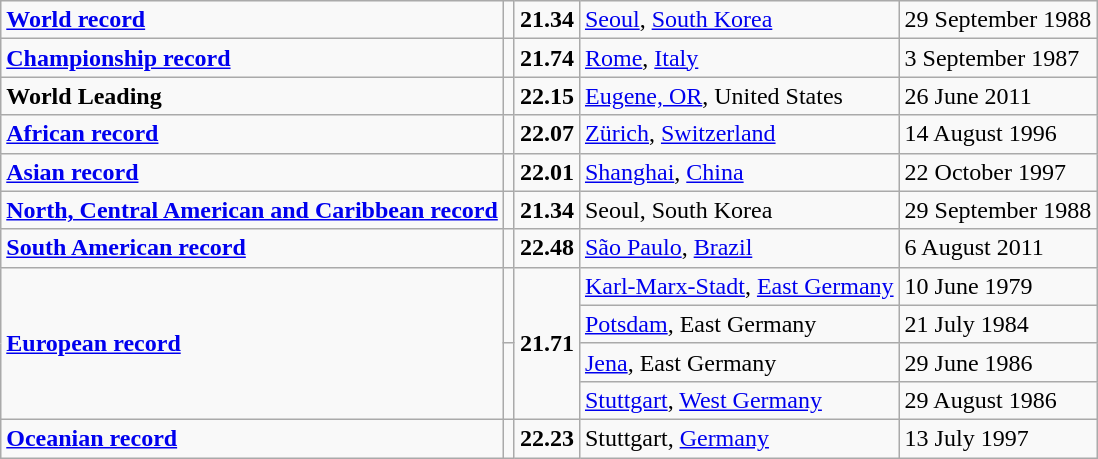<table class="wikitable">
<tr>
<td><strong><a href='#'>World record</a></strong></td>
<td></td>
<td><strong>21.34</strong></td>
<td><a href='#'>Seoul</a>, <a href='#'>South Korea</a></td>
<td>29 September 1988</td>
</tr>
<tr>
<td><strong><a href='#'>Championship record</a></strong></td>
<td></td>
<td><strong>21.74</strong></td>
<td><a href='#'>Rome</a>, <a href='#'>Italy</a></td>
<td>3 September 1987</td>
</tr>
<tr>
<td><strong>World Leading</strong></td>
<td></td>
<td><strong>22.15</strong></td>
<td><a href='#'>Eugene, OR</a>, United States</td>
<td>26 June 2011</td>
</tr>
<tr>
<td><strong><a href='#'>African record</a></strong></td>
<td></td>
<td><strong>22.07</strong></td>
<td><a href='#'>Zürich</a>, <a href='#'>Switzerland</a></td>
<td>14 August 1996</td>
</tr>
<tr>
<td><strong><a href='#'>Asian record</a></strong></td>
<td></td>
<td><strong>22.01</strong></td>
<td><a href='#'>Shanghai</a>, <a href='#'>China</a></td>
<td>22 October 1997</td>
</tr>
<tr>
<td><strong><a href='#'>North, Central American and Caribbean record</a></strong></td>
<td></td>
<td><strong>21.34</strong></td>
<td>Seoul, South Korea</td>
<td>29 September 1988</td>
</tr>
<tr>
<td><strong><a href='#'>South American record</a></strong></td>
<td></td>
<td><strong>22.48</strong></td>
<td><a href='#'>São Paulo</a>, <a href='#'>Brazil</a></td>
<td>6 August 2011</td>
</tr>
<tr>
<td rowspan=4><strong><a href='#'>European record</a></strong></td>
<td rowspan=2></td>
<td rowspan=4><strong>21.71</strong></td>
<td><a href='#'>Karl-Marx-Stadt</a>, <a href='#'>East Germany</a></td>
<td>10 June 1979</td>
</tr>
<tr>
<td><a href='#'>Potsdam</a>, East Germany</td>
<td>21 July 1984</td>
</tr>
<tr>
<td rowspan=2></td>
<td><a href='#'>Jena</a>, East Germany</td>
<td>29 June 1986</td>
</tr>
<tr>
<td><a href='#'>Stuttgart</a>, <a href='#'>West Germany</a></td>
<td>29 August 1986</td>
</tr>
<tr>
<td><strong><a href='#'>Oceanian record</a></strong></td>
<td></td>
<td><strong>22.23</strong></td>
<td>Stuttgart, <a href='#'>Germany</a></td>
<td>13 July 1997</td>
</tr>
</table>
